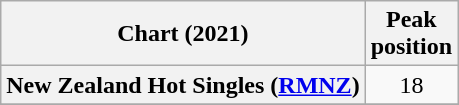<table class="wikitable sortable plainrowheaders" style="text-align:center">
<tr>
<th scope="col">Chart (2021)</th>
<th scope="col">Peak<br>position</th>
</tr>
<tr>
<th scope="row">New Zealand Hot Singles (<a href='#'>RMNZ</a>)</th>
<td>18</td>
</tr>
<tr>
</tr>
</table>
